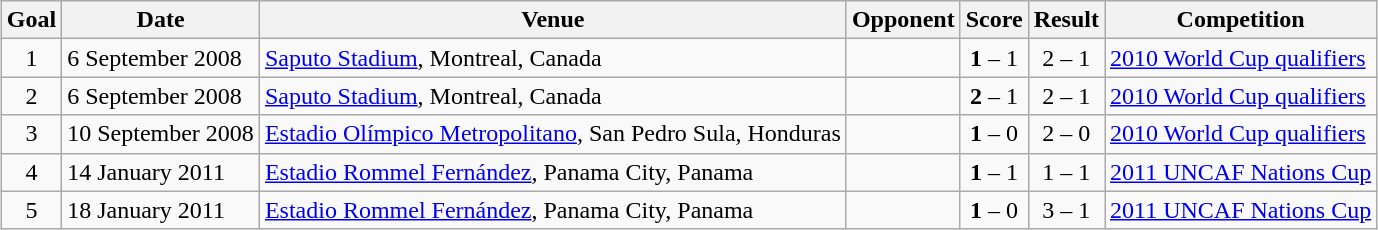<table class="wikitable"  style="margin:auto; text-align:left;">
<tr>
<th>Goal</th>
<th>Date</th>
<th>Venue</th>
<th>Opponent</th>
<th>Score</th>
<th>Result</th>
<th>Competition</th>
</tr>
<tr>
<td align=center>1</td>
<td>6 September 2008</td>
<td><a href='#'>Saputo Stadium</a>, Montreal, Canada</td>
<td></td>
<td align=center><strong>1</strong> – 1</td>
<td align=center>2 – 1</td>
<td><a href='#'>2010 World Cup qualifiers</a></td>
</tr>
<tr>
<td align=center>2</td>
<td>6 September 2008</td>
<td><a href='#'>Saputo Stadium</a>, Montreal, Canada</td>
<td></td>
<td align=center><strong>2</strong> – 1</td>
<td align=center>2 – 1</td>
<td><a href='#'>2010 World Cup qualifiers</a></td>
</tr>
<tr>
<td align=center>3</td>
<td>10 September 2008</td>
<td><a href='#'>Estadio Olímpico Metropolitano</a>, San Pedro Sula, Honduras</td>
<td></td>
<td align=center><strong>1</strong> – 0</td>
<td align=center>2 – 0</td>
<td><a href='#'>2010 World Cup qualifiers</a></td>
</tr>
<tr>
<td align=center>4</td>
<td>14 January 2011</td>
<td><a href='#'>Estadio Rommel Fernández</a>, Panama City, Panama</td>
<td></td>
<td align=center><strong>1</strong> – 1</td>
<td align=center>1 – 1</td>
<td><a href='#'>2011 UNCAF Nations Cup</a></td>
</tr>
<tr>
<td align=center>5</td>
<td>18 January 2011</td>
<td><a href='#'>Estadio Rommel Fernández</a>, Panama City, Panama</td>
<td></td>
<td align=center><strong>1</strong> – 0</td>
<td align=center>3 – 1</td>
<td><a href='#'>2011 UNCAF Nations Cup</a></td>
</tr>
</table>
